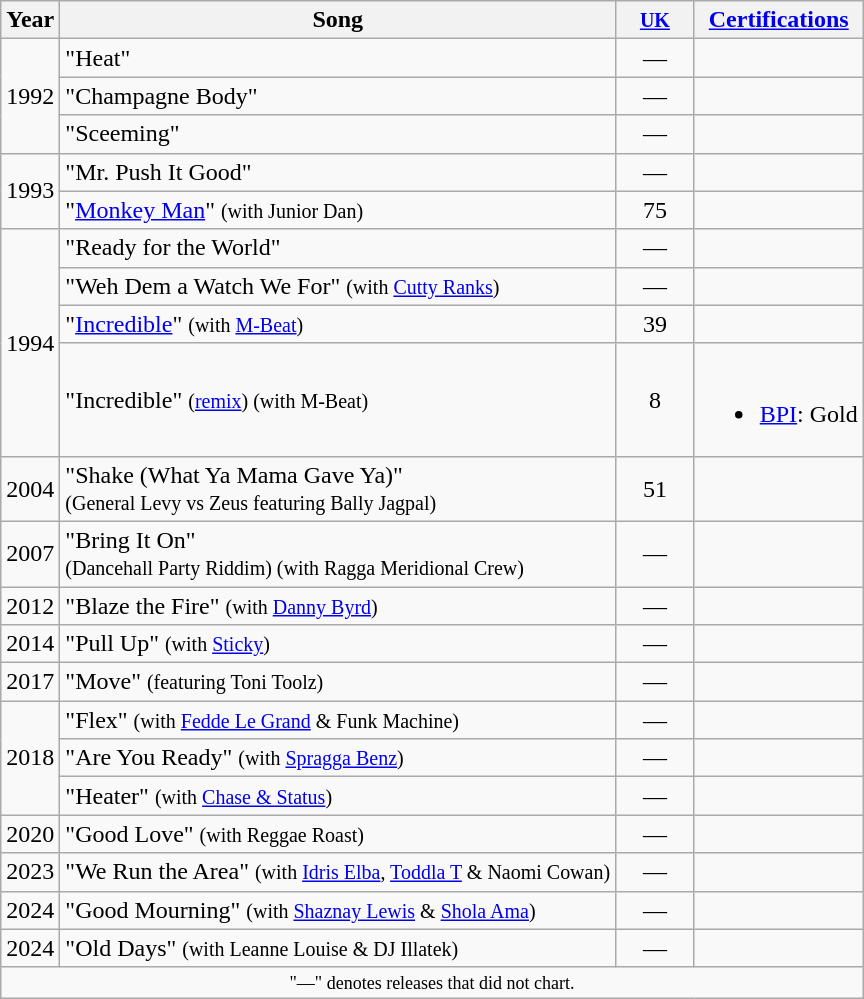<table class="wikitable">
<tr>
<th>Year</th>
<th>Song</th>
<th style="width:45px;"><small><a href='#'>UK</a></small><br></th>
<th><a href='#'>Certifications</a></th>
</tr>
<tr>
<td rowspan="3">1992</td>
<td>"Heat"</td>
<td align=center>—</td>
<td></td>
</tr>
<tr>
<td>"Champagne Body"</td>
<td align=center>—</td>
<td></td>
</tr>
<tr>
<td>"Sceeming"</td>
<td align=center>—</td>
<td></td>
</tr>
<tr>
<td rowspan="2">1993</td>
<td>"Mr. Push It Good"</td>
<td align=center>—</td>
<td></td>
</tr>
<tr>
<td>"<a href='#'>Monkey Man</a>" <small>(with Junior Dan)</small></td>
<td align=center>75</td>
<td></td>
</tr>
<tr>
<td rowspan="4">1994</td>
<td>"Ready for the World"</td>
<td align=center>—</td>
<td></td>
</tr>
<tr>
<td>"Weh Dem a Watch We For" <small>(with <a href='#'>Cutty Ranks</a>)</small></td>
<td align=center>—</td>
<td></td>
</tr>
<tr>
<td>"<a href='#'>Incredible</a>" <small>(with <a href='#'>M-Beat</a>)</small></td>
<td align=center>39</td>
<td></td>
</tr>
<tr>
<td>"Incredible" <small>(<a href='#'>remix</a>) (with M-Beat)</small></td>
<td align=center>8</td>
<td><br><ul><li><a href='#'>BPI</a>: Gold</li></ul></td>
</tr>
<tr>
<td>2004</td>
<td>"Shake (What Ya Mama Gave Ya)" <br><small>(General Levy vs Zeus featuring Bally Jagpal)</small></td>
<td align=center>51</td>
<td></td>
</tr>
<tr>
<td>2007</td>
<td>"Bring It On" <br><small>(Dancehall Party Riddim) (with Ragga Meridional Crew)</small></td>
<td align=center>—</td>
<td></td>
</tr>
<tr>
<td>2012</td>
<td>"Blaze the Fire" <small>(with <a href='#'>Danny Byrd</a>)</small></td>
<td align=center>—</td>
<td></td>
</tr>
<tr>
<td>2014</td>
<td>"Pull Up" <small>(with <a href='#'>Sticky</a>)</small></td>
<td align=center>—</td>
<td></td>
</tr>
<tr>
<td>2017</td>
<td>"Move" <small>(featuring Toni Toolz)</small></td>
<td align=center>—</td>
<td></td>
</tr>
<tr>
<td rowspan="3">2018</td>
<td>"Flex" <small>(with <a href='#'>Fedde Le Grand</a> & Funk Machine)</small></td>
<td align=center>—</td>
<td></td>
</tr>
<tr>
<td>"Are You Ready" <small>(with <a href='#'>Spragga Benz</a>)</small></td>
<td align=center>—</td>
<td></td>
</tr>
<tr>
<td>"Heater" <small>(with <a href='#'>Chase & Status</a>)</small></td>
<td align=center>—</td>
<td></td>
</tr>
<tr>
<td>2020</td>
<td>"Good Love" <small>(with Reggae Roast)</small></td>
<td align=center>—</td>
<td></td>
</tr>
<tr>
<td>2023</td>
<td>"We Run the Area" <small>(with <a href='#'>Idris Elba</a>, <a href='#'>Toddla T</a> & Naomi Cowan)</small></td>
<td align=center>—</td>
<td></td>
</tr>
<tr>
<td>2024</td>
<td>"Good Mourning" <small>(with <a href='#'>Shaznay Lewis</a> & <a href='#'>Shola Ama</a>)</small></td>
<td align=center>—</td>
<td></td>
</tr>
<tr>
<td>2024</td>
<td>"Old Days" <small>(with Leanne Louise & DJ Illatek)</small></td>
<td align=center>—</td>
<td></td>
</tr>
<tr>
<td colspan="7" style="text-align:center; font-size:9pt;">"—" denotes releases that did not chart.</td>
</tr>
</table>
